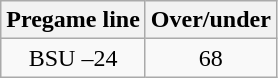<table class="wikitable">
<tr align="center">
<th style=>Pregame line</th>
<th style=>Over/under</th>
</tr>
<tr align="center">
<td>BSU –24</td>
<td>68</td>
</tr>
</table>
